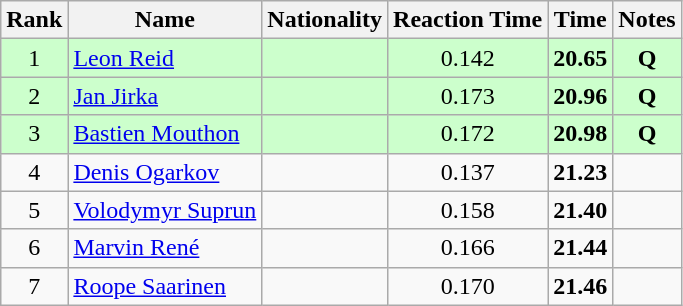<table class="wikitable sortable" style="text-align:center">
<tr>
<th>Rank</th>
<th>Name</th>
<th>Nationality</th>
<th>Reaction Time</th>
<th>Time</th>
<th>Notes</th>
</tr>
<tr bgcolor=ccffcc>
<td>1</td>
<td align=left><a href='#'>Leon Reid</a></td>
<td align=left></td>
<td>0.142</td>
<td><strong>20.65</strong></td>
<td><strong>Q</strong></td>
</tr>
<tr bgcolor=ccffcc>
<td>2</td>
<td align=left><a href='#'>Jan Jirka</a></td>
<td align=left></td>
<td>0.173</td>
<td><strong>20.96</strong></td>
<td><strong>Q</strong></td>
</tr>
<tr bgcolor=ccffcc>
<td>3</td>
<td align=left><a href='#'>Bastien Mouthon</a></td>
<td align=left></td>
<td>0.172</td>
<td><strong>20.98</strong></td>
<td><strong>Q</strong></td>
</tr>
<tr>
<td>4</td>
<td align=left><a href='#'>Denis Ogarkov</a></td>
<td align=left></td>
<td>0.137</td>
<td><strong>21.23</strong></td>
<td></td>
</tr>
<tr>
<td>5</td>
<td align=left><a href='#'>Volodymyr Suprun</a></td>
<td align=left></td>
<td>0.158</td>
<td><strong>21.40</strong></td>
<td></td>
</tr>
<tr>
<td>6</td>
<td align=left><a href='#'>Marvin René</a></td>
<td align=left></td>
<td>0.166</td>
<td><strong>21.44</strong></td>
<td></td>
</tr>
<tr>
<td>7</td>
<td align=left><a href='#'>Roope Saarinen</a></td>
<td align=left></td>
<td>0.170</td>
<td><strong>21.46</strong></td>
<td></td>
</tr>
</table>
